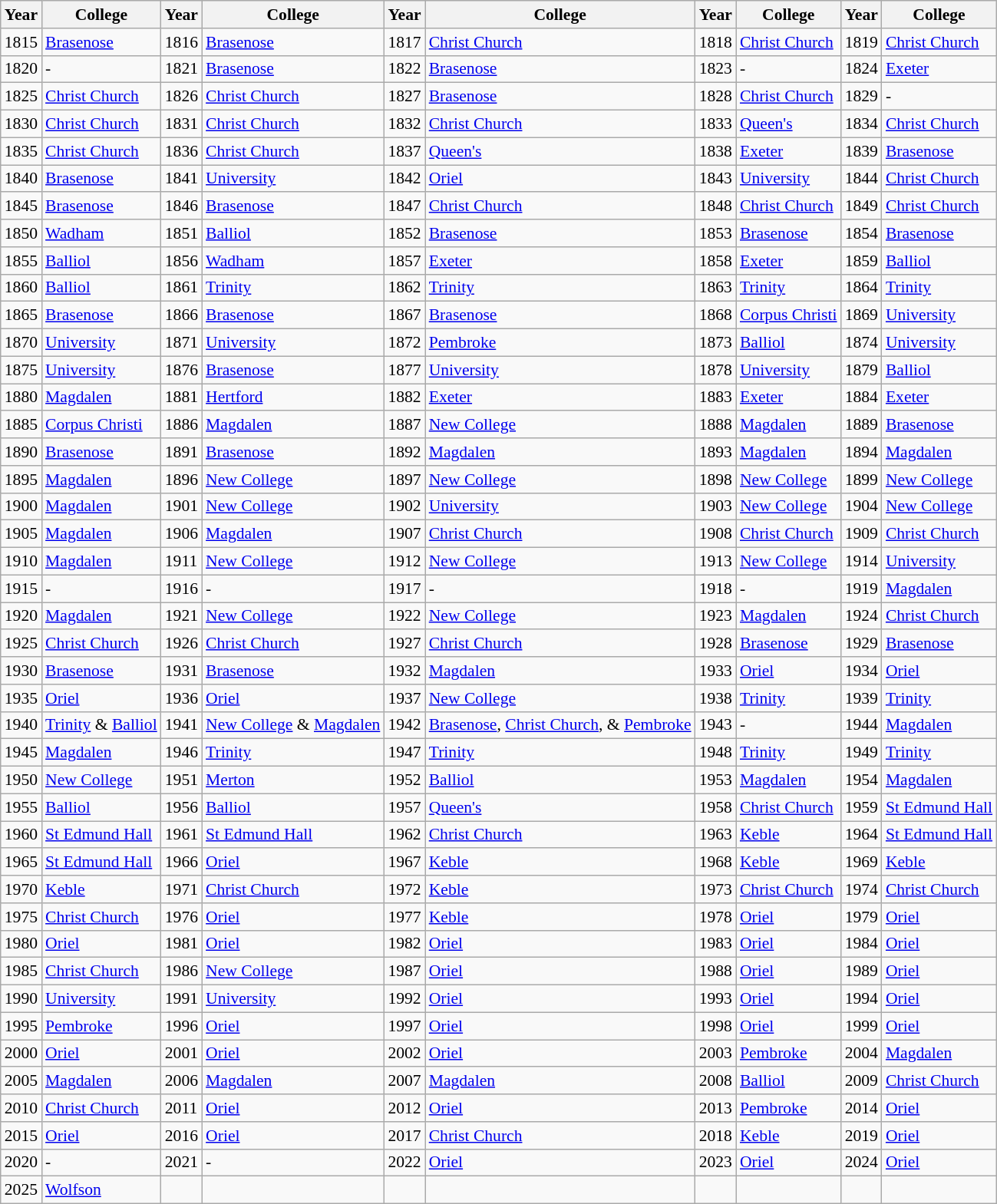<table class="wikitable" style="font-size:90%">
<tr>
<th>Year</th>
<th>College</th>
<th>Year</th>
<th>College</th>
<th>Year</th>
<th>College</th>
<th>Year</th>
<th>College</th>
<th>Year</th>
<th>College</th>
</tr>
<tr>
<td>1815</td>
<td> <a href='#'>Brasenose</a></td>
<td>1816</td>
<td> <a href='#'>Brasenose</a></td>
<td>1817</td>
<td> <a href='#'>Christ Church</a></td>
<td>1818</td>
<td> <a href='#'>Christ Church</a></td>
<td>1819</td>
<td> <a href='#'>Christ Church</a></td>
</tr>
<tr>
<td>1820</td>
<td><em>-</em> </td>
<td>1821</td>
<td> <a href='#'>Brasenose</a></td>
<td>1822</td>
<td> <a href='#'>Brasenose</a></td>
<td>1823</td>
<td><em>-</em> </td>
<td>1824</td>
<td> <a href='#'>Exeter</a></td>
</tr>
<tr>
<td>1825</td>
<td> <a href='#'>Christ Church</a></td>
<td>1826</td>
<td> <a href='#'>Christ Church</a></td>
<td>1827</td>
<td> <a href='#'>Brasenose</a></td>
<td>1828</td>
<td> <a href='#'>Christ Church</a></td>
<td>1829</td>
<td><em>-</em> </td>
</tr>
<tr>
<td>1830</td>
<td> <a href='#'>Christ Church</a></td>
<td>1831</td>
<td> <a href='#'>Christ Church</a></td>
<td>1832</td>
<td> <a href='#'>Christ Church</a></td>
<td>1833</td>
<td> <a href='#'>Queen's</a></td>
<td>1834</td>
<td> <a href='#'>Christ Church</a></td>
</tr>
<tr>
<td>1835</td>
<td> <a href='#'>Christ Church</a></td>
<td>1836</td>
<td> <a href='#'>Christ Church</a></td>
<td>1837</td>
<td> <a href='#'>Queen's</a></td>
<td>1838</td>
<td> <a href='#'>Exeter</a></td>
<td>1839</td>
<td> <a href='#'>Brasenose</a></td>
</tr>
<tr>
<td>1840</td>
<td> <a href='#'>Brasenose</a></td>
<td>1841</td>
<td> <a href='#'>University</a></td>
<td>1842</td>
<td> <a href='#'>Oriel</a></td>
<td>1843</td>
<td> <a href='#'>University</a></td>
<td>1844</td>
<td> <a href='#'>Christ Church</a></td>
</tr>
<tr>
<td>1845</td>
<td> <a href='#'>Brasenose</a></td>
<td>1846</td>
<td> <a href='#'>Brasenose</a></td>
<td>1847</td>
<td> <a href='#'>Christ Church</a></td>
<td>1848</td>
<td> <a href='#'>Christ Church</a></td>
<td>1849</td>
<td> <a href='#'>Christ Church</a></td>
</tr>
<tr>
<td>1850</td>
<td> <a href='#'>Wadham</a></td>
<td>1851</td>
<td> <a href='#'>Balliol</a></td>
<td>1852</td>
<td> <a href='#'>Brasenose</a></td>
<td>1853</td>
<td> <a href='#'>Brasenose</a></td>
<td>1854</td>
<td> <a href='#'>Brasenose</a></td>
</tr>
<tr>
<td>1855</td>
<td> <a href='#'>Balliol</a></td>
<td>1856</td>
<td> <a href='#'>Wadham</a></td>
<td>1857</td>
<td> <a href='#'>Exeter</a></td>
<td>1858</td>
<td> <a href='#'>Exeter</a></td>
<td>1859</td>
<td> <a href='#'>Balliol</a></td>
</tr>
<tr>
<td>1860</td>
<td> <a href='#'>Balliol</a></td>
<td>1861</td>
<td> <a href='#'>Trinity</a></td>
<td>1862</td>
<td> <a href='#'>Trinity</a></td>
<td>1863</td>
<td> <a href='#'>Trinity</a></td>
<td>1864</td>
<td> <a href='#'>Trinity</a></td>
</tr>
<tr>
<td>1865</td>
<td> <a href='#'>Brasenose</a></td>
<td>1866</td>
<td> <a href='#'>Brasenose</a></td>
<td>1867</td>
<td> <a href='#'>Brasenose</a></td>
<td>1868</td>
<td> <a href='#'>Corpus Christi</a></td>
<td>1869</td>
<td> <a href='#'>University</a></td>
</tr>
<tr>
<td>1870</td>
<td> <a href='#'>University</a></td>
<td>1871</td>
<td> <a href='#'>University</a></td>
<td>1872</td>
<td> <a href='#'>Pembroke</a></td>
<td>1873</td>
<td> <a href='#'>Balliol</a></td>
<td>1874</td>
<td> <a href='#'>University</a></td>
</tr>
<tr>
<td>1875</td>
<td> <a href='#'>University</a></td>
<td>1876</td>
<td> <a href='#'>Brasenose</a></td>
<td>1877</td>
<td> <a href='#'>University</a></td>
<td>1878</td>
<td> <a href='#'>University</a></td>
<td>1879</td>
<td> <a href='#'>Balliol</a></td>
</tr>
<tr>
<td>1880</td>
<td> <a href='#'>Magdalen</a></td>
<td>1881</td>
<td> <a href='#'>Hertford</a></td>
<td>1882</td>
<td> <a href='#'>Exeter</a></td>
<td>1883</td>
<td> <a href='#'>Exeter</a></td>
<td>1884</td>
<td> <a href='#'>Exeter</a></td>
</tr>
<tr>
<td>1885</td>
<td> <a href='#'>Corpus Christi</a></td>
<td>1886</td>
<td> <a href='#'>Magdalen</a></td>
<td>1887</td>
<td> <a href='#'>New College</a></td>
<td>1888</td>
<td> <a href='#'>Magdalen</a></td>
<td>1889</td>
<td> <a href='#'>Brasenose</a></td>
</tr>
<tr>
<td>1890</td>
<td> <a href='#'>Brasenose</a></td>
<td>1891</td>
<td> <a href='#'>Brasenose</a></td>
<td>1892</td>
<td> <a href='#'>Magdalen</a></td>
<td>1893</td>
<td> <a href='#'>Magdalen</a></td>
<td>1894</td>
<td> <a href='#'>Magdalen</a></td>
</tr>
<tr>
<td>1895</td>
<td> <a href='#'>Magdalen</a></td>
<td>1896</td>
<td> <a href='#'>New College</a></td>
<td>1897</td>
<td> <a href='#'>New College</a></td>
<td>1898</td>
<td> <a href='#'>New College</a></td>
<td>1899</td>
<td> <a href='#'>New College</a></td>
</tr>
<tr>
<td>1900</td>
<td> <a href='#'>Magdalen</a></td>
<td>1901</td>
<td> <a href='#'>New College</a></td>
<td>1902</td>
<td> <a href='#'>University</a></td>
<td>1903</td>
<td> <a href='#'>New College</a></td>
<td>1904</td>
<td> <a href='#'>New College</a></td>
</tr>
<tr>
<td>1905</td>
<td> <a href='#'>Magdalen</a></td>
<td>1906</td>
<td> <a href='#'>Magdalen</a></td>
<td>1907</td>
<td> <a href='#'>Christ Church</a></td>
<td>1908</td>
<td> <a href='#'>Christ Church</a></td>
<td>1909</td>
<td> <a href='#'>Christ Church</a></td>
</tr>
<tr>
<td>1910</td>
<td> <a href='#'>Magdalen</a></td>
<td>1911</td>
<td> <a href='#'>New College</a></td>
<td>1912</td>
<td> <a href='#'>New College</a></td>
<td>1913</td>
<td> <a href='#'>New College</a></td>
<td>1914</td>
<td> <a href='#'>University</a></td>
</tr>
<tr>
<td>1915</td>
<td><em>-</em> </td>
<td>1916</td>
<td><em>-</em> </td>
<td>1917</td>
<td><em>-</em> </td>
<td>1918</td>
<td><em>-</em> </td>
<td>1919</td>
<td> <a href='#'>Magdalen</a></td>
</tr>
<tr>
<td>1920</td>
<td> <a href='#'>Magdalen</a></td>
<td>1921</td>
<td> <a href='#'>New College</a></td>
<td>1922</td>
<td> <a href='#'>New College</a></td>
<td>1923</td>
<td> <a href='#'>Magdalen</a></td>
<td>1924</td>
<td> <a href='#'>Christ Church</a></td>
</tr>
<tr>
<td>1925</td>
<td> <a href='#'>Christ Church</a></td>
<td>1926</td>
<td> <a href='#'>Christ Church</a></td>
<td>1927</td>
<td> <a href='#'>Christ Church</a></td>
<td>1928</td>
<td> <a href='#'>Brasenose</a></td>
<td>1929</td>
<td> <a href='#'>Brasenose</a></td>
</tr>
<tr>
<td>1930</td>
<td> <a href='#'>Brasenose</a></td>
<td>1931</td>
<td> <a href='#'>Brasenose</a></td>
<td>1932</td>
<td> <a href='#'>Magdalen</a></td>
<td>1933</td>
<td> <a href='#'>Oriel</a></td>
<td>1934</td>
<td> <a href='#'>Oriel</a></td>
</tr>
<tr>
<td>1935</td>
<td> <a href='#'>Oriel</a></td>
<td>1936</td>
<td> <a href='#'>Oriel</a></td>
<td>1937</td>
<td> <a href='#'>New College</a></td>
<td>1938</td>
<td> <a href='#'>Trinity</a></td>
<td>1939</td>
<td> <a href='#'>Trinity</a></td>
</tr>
<tr>
<td>1940</td>
<td> <a href='#'>Trinity</a> &  <a href='#'>Balliol</a></td>
<td>1941</td>
<td> <a href='#'>New College</a> &  <a href='#'>Magdalen</a></td>
<td>1942</td>
<td> <a href='#'>Brasenose</a>,  <a href='#'>Christ Church</a>, &  <a href='#'>Pembroke</a></td>
<td>1943</td>
<td><em>-</em> </td>
<td>1944</td>
<td> <a href='#'>Magdalen</a></td>
</tr>
<tr>
<td>1945</td>
<td> <a href='#'>Magdalen</a></td>
<td>1946</td>
<td> <a href='#'>Trinity</a></td>
<td>1947</td>
<td> <a href='#'>Trinity</a></td>
<td>1948</td>
<td> <a href='#'>Trinity</a></td>
<td>1949</td>
<td> <a href='#'>Trinity</a></td>
</tr>
<tr>
<td>1950</td>
<td> <a href='#'>New College</a></td>
<td>1951</td>
<td> <a href='#'>Merton</a></td>
<td>1952</td>
<td> <a href='#'>Balliol</a></td>
<td>1953</td>
<td> <a href='#'>Magdalen</a></td>
<td>1954</td>
<td> <a href='#'>Magdalen</a></td>
</tr>
<tr>
<td>1955</td>
<td> <a href='#'>Balliol</a></td>
<td>1956</td>
<td> <a href='#'>Balliol</a></td>
<td>1957</td>
<td> <a href='#'>Queen's</a></td>
<td>1958</td>
<td> <a href='#'>Christ Church</a></td>
<td>1959</td>
<td> <a href='#'>St Edmund Hall</a></td>
</tr>
<tr>
<td>1960</td>
<td> <a href='#'>St Edmund Hall</a></td>
<td>1961</td>
<td> <a href='#'>St Edmund Hall</a></td>
<td>1962</td>
<td> <a href='#'>Christ Church</a></td>
<td>1963</td>
<td> <a href='#'>Keble</a></td>
<td>1964</td>
<td> <a href='#'>St Edmund Hall</a></td>
</tr>
<tr>
<td>1965</td>
<td> <a href='#'>St Edmund Hall</a></td>
<td>1966</td>
<td> <a href='#'>Oriel</a></td>
<td>1967</td>
<td> <a href='#'>Keble</a></td>
<td>1968</td>
<td> <a href='#'>Keble</a></td>
<td>1969</td>
<td> <a href='#'>Keble</a></td>
</tr>
<tr>
<td>1970</td>
<td> <a href='#'>Keble</a></td>
<td>1971</td>
<td> <a href='#'>Christ Church</a></td>
<td>1972</td>
<td> <a href='#'>Keble</a></td>
<td>1973</td>
<td> <a href='#'>Christ Church</a></td>
<td>1974</td>
<td> <a href='#'>Christ Church</a></td>
</tr>
<tr>
<td>1975</td>
<td> <a href='#'>Christ Church</a></td>
<td>1976</td>
<td> <a href='#'>Oriel</a></td>
<td>1977</td>
<td> <a href='#'>Keble</a></td>
<td>1978</td>
<td> <a href='#'>Oriel</a></td>
<td>1979</td>
<td> <a href='#'>Oriel</a></td>
</tr>
<tr>
<td>1980</td>
<td> <a href='#'>Oriel</a></td>
<td>1981</td>
<td> <a href='#'>Oriel</a></td>
<td>1982</td>
<td> <a href='#'>Oriel</a></td>
<td>1983</td>
<td> <a href='#'>Oriel</a></td>
<td>1984</td>
<td> <a href='#'>Oriel</a></td>
</tr>
<tr>
<td>1985</td>
<td> <a href='#'>Christ Church</a></td>
<td>1986</td>
<td> <a href='#'>New College</a></td>
<td>1987</td>
<td> <a href='#'>Oriel</a></td>
<td>1988</td>
<td> <a href='#'>Oriel</a></td>
<td>1989</td>
<td> <a href='#'>Oriel</a></td>
</tr>
<tr>
<td>1990</td>
<td> <a href='#'>University</a></td>
<td>1991</td>
<td> <a href='#'>University</a></td>
<td>1992</td>
<td> <a href='#'>Oriel</a></td>
<td>1993</td>
<td> <a href='#'>Oriel</a></td>
<td>1994</td>
<td> <a href='#'>Oriel</a></td>
</tr>
<tr>
<td>1995</td>
<td> <a href='#'>Pembroke</a></td>
<td>1996</td>
<td> <a href='#'>Oriel</a></td>
<td>1997</td>
<td> <a href='#'>Oriel</a></td>
<td>1998</td>
<td> <a href='#'>Oriel</a></td>
<td>1999</td>
<td> <a href='#'>Oriel</a></td>
</tr>
<tr>
<td>2000</td>
<td> <a href='#'>Oriel</a></td>
<td>2001</td>
<td> <a href='#'>Oriel</a></td>
<td>2002</td>
<td> <a href='#'>Oriel</a></td>
<td>2003</td>
<td> <a href='#'>Pembroke</a></td>
<td>2004</td>
<td> <a href='#'>Magdalen</a></td>
</tr>
<tr>
<td>2005</td>
<td> <a href='#'>Magdalen</a></td>
<td>2006</td>
<td> <a href='#'>Magdalen</a></td>
<td>2007</td>
<td> <a href='#'>Magdalen</a></td>
<td>2008</td>
<td> <a href='#'>Balliol</a></td>
<td>2009</td>
<td> <a href='#'>Christ Church</a></td>
</tr>
<tr>
<td>2010</td>
<td> <a href='#'>Christ Church</a></td>
<td>2011</td>
<td> <a href='#'>Oriel</a></td>
<td>2012</td>
<td> <a href='#'>Oriel</a></td>
<td>2013</td>
<td> <a href='#'>Pembroke</a></td>
<td>2014</td>
<td> <a href='#'>Oriel</a></td>
</tr>
<tr>
<td>2015</td>
<td> <a href='#'>Oriel</a></td>
<td>2016</td>
<td> <a href='#'>Oriel</a></td>
<td>2017</td>
<td> <a href='#'>Christ Church</a></td>
<td>2018</td>
<td> <a href='#'>Keble</a></td>
<td>2019</td>
<td> <a href='#'>Oriel</a></td>
</tr>
<tr>
<td>2020</td>
<td><em>-</em></td>
<td>2021</td>
<td><em>-</em> </td>
<td>2022</td>
<td> <a href='#'>Oriel</a></td>
<td>2023</td>
<td> <a href='#'>Oriel</a></td>
<td>2024</td>
<td> <a href='#'>Oriel</a></td>
</tr>
<tr>
<td>2025</td>
<td> <a href='#'>Wolfson</a></td>
<td></td>
<td></td>
<td></td>
<td></td>
<td></td>
<td></td>
<td></td>
<td></td>
</tr>
</table>
